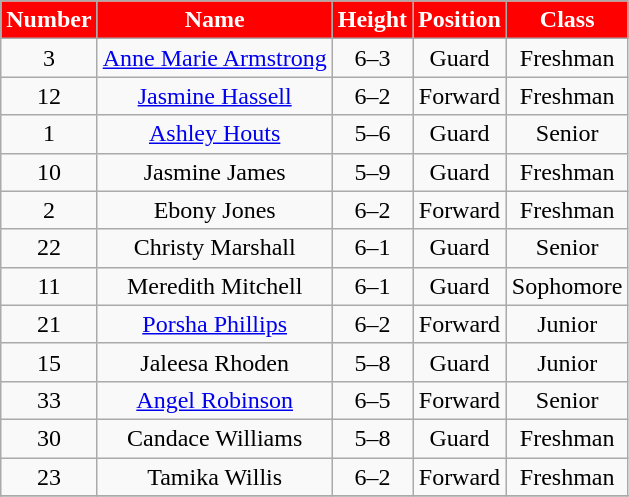<table class="wikitable" style="text-align:center">
<tr>
<th style="background:red;color:#FFFFFF;">Number</th>
<th style="background:red;color:#FFFFFF;">Name</th>
<th style="background:red;color:#FFFFFF;">Height</th>
<th style="background:red;color:#FFFFFF;">Position</th>
<th style="background:red;color:#FFFFFF;">Class</th>
</tr>
<tr>
<td>3</td>
<td><a href='#'>Anne Marie Armstrong</a></td>
<td>6–3</td>
<td>Guard</td>
<td>Freshman</td>
</tr>
<tr>
<td>12</td>
<td><a href='#'>Jasmine Hassell</a></td>
<td>6–2</td>
<td>Forward</td>
<td>Freshman</td>
</tr>
<tr>
<td>1</td>
<td><a href='#'>Ashley Houts</a></td>
<td>5–6</td>
<td>Guard</td>
<td>Senior</td>
</tr>
<tr>
<td>10</td>
<td>Jasmine James</td>
<td>5–9</td>
<td>Guard</td>
<td>Freshman</td>
</tr>
<tr>
<td>2</td>
<td>Ebony Jones</td>
<td>6–2</td>
<td>Forward</td>
<td>Freshman</td>
</tr>
<tr>
<td>22</td>
<td>Christy Marshall</td>
<td>6–1</td>
<td>Guard</td>
<td>Senior</td>
</tr>
<tr>
<td>11</td>
<td>Meredith Mitchell</td>
<td>6–1</td>
<td>Guard</td>
<td>Sophomore</td>
</tr>
<tr>
<td>21</td>
<td><a href='#'>Porsha Phillips</a></td>
<td>6–2</td>
<td>Forward</td>
<td>Junior</td>
</tr>
<tr>
<td>15</td>
<td>Jaleesa Rhoden</td>
<td>5–8</td>
<td>Guard</td>
<td>Junior</td>
</tr>
<tr>
<td>33</td>
<td><a href='#'>Angel Robinson</a></td>
<td>6–5</td>
<td>Forward</td>
<td>Senior</td>
</tr>
<tr>
<td>30</td>
<td>Candace Williams</td>
<td>5–8</td>
<td>Guard</td>
<td>Freshman</td>
</tr>
<tr>
<td>23</td>
<td>Tamika Willis</td>
<td>6–2</td>
<td>Forward</td>
<td>Freshman</td>
</tr>
<tr>
</tr>
</table>
